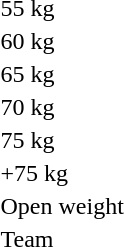<table>
<tr>
<td rowspan="2">55 kg</td>
<td rowspan="2"></td>
<td rowspan="2"></td>
<td></td>
</tr>
<tr>
<td></td>
</tr>
<tr>
<td rowspan="2">60 kg</td>
<td rowspan="2"></td>
<td rowspan="2"></td>
<td></td>
</tr>
<tr>
<td></td>
</tr>
<tr>
<td rowspan="2">65 kg</td>
<td rowspan="2"></td>
<td rowspan="2"></td>
<td></td>
</tr>
<tr>
<td></td>
</tr>
<tr>
<td rowspan="2">70 kg</td>
<td rowspan="2"></td>
<td rowspan="2"></td>
<td></td>
</tr>
<tr>
<td></td>
</tr>
<tr>
<td rowspan="2">75 kg</td>
<td rowspan="2"></td>
<td rowspan="2"></td>
<td></td>
</tr>
<tr>
<td></td>
</tr>
<tr>
<td rowspan="2">+75 kg</td>
<td rowspan="2"></td>
<td rowspan="2"></td>
<td></td>
</tr>
<tr>
<td></td>
</tr>
<tr>
<td rowspan="2">Open weight</td>
<td rowspan="2"></td>
<td rowspan="2"></td>
<td></td>
</tr>
<tr>
<td></td>
</tr>
<tr>
<td rowspan="2">Team</td>
<td rowspan="2"></td>
<td rowspan="2"></td>
<td></td>
</tr>
<tr>
<td></td>
</tr>
</table>
